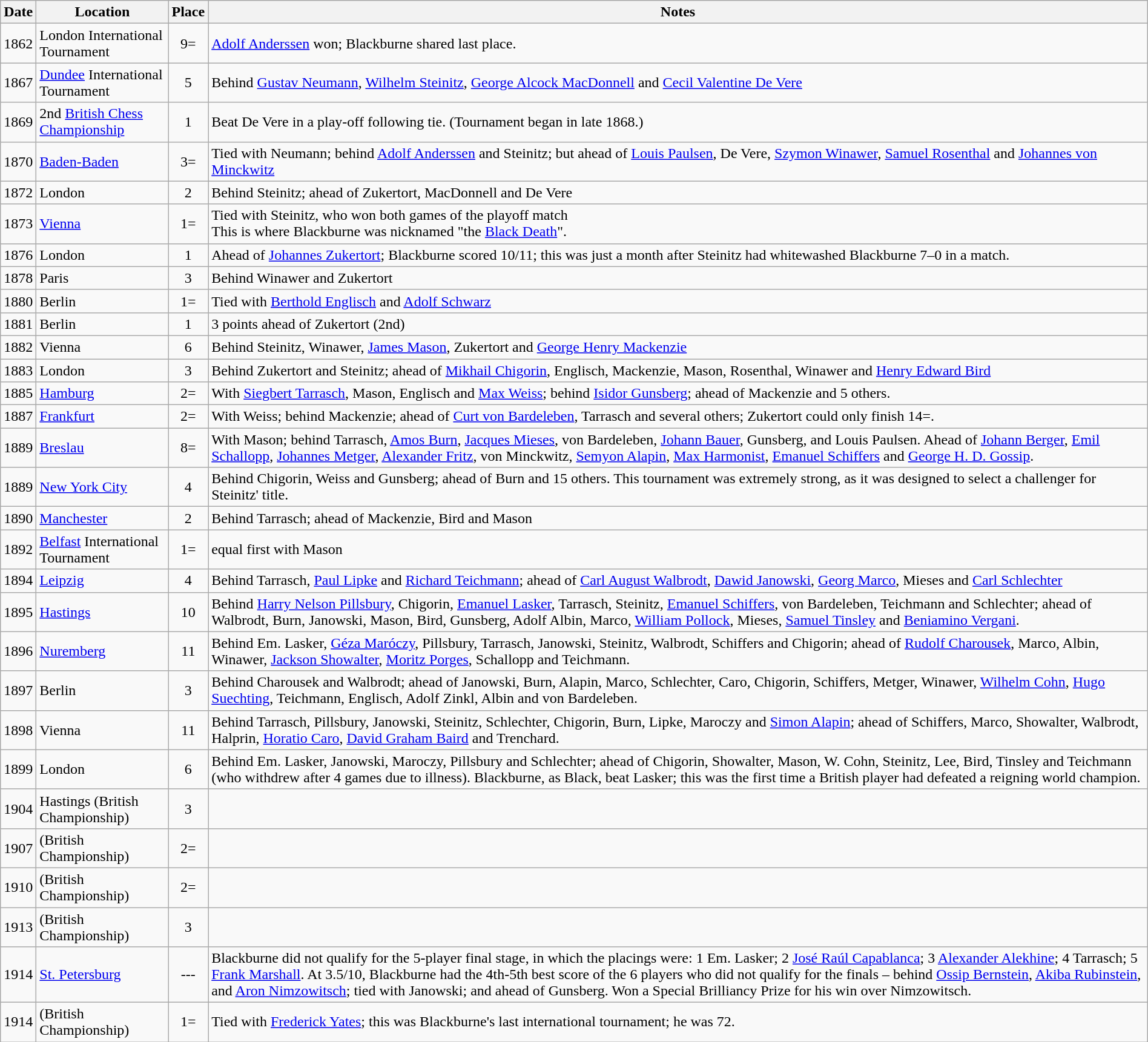<table class="wikitable sortable" style="text-align:center; margin:1em auto 1em auto;">
<tr>
<th>Date</th>
<th>Location</th>
<th>Place</th>
<th class="unsortable">Notes</th>
</tr>
<tr>
<td>1862</td>
<td align=left>London International Tournament</td>
<td>9=</td>
<td align=left><a href='#'>Adolf Anderssen</a> won; Blackburne shared last place.</td>
</tr>
<tr>
<td>1867</td>
<td align=left><a href='#'>Dundee</a> International Tournament</td>
<td>5</td>
<td align=left>Behind <a href='#'>Gustav Neumann</a>, <a href='#'>Wilhelm Steinitz</a>, <a href='#'>George Alcock MacDonnell</a> and <a href='#'>Cecil Valentine De Vere</a></td>
</tr>
<tr>
<td>1869</td>
<td align=left>2nd <a href='#'>British Chess Championship</a></td>
<td>1</td>
<td align=left>Beat De Vere in a play-off following tie. (Tournament began in late 1868.)</td>
</tr>
<tr>
<td>1870</td>
<td align=left><a href='#'>Baden-Baden</a></td>
<td>3=</td>
<td align=left>Tied with Neumann; behind <a href='#'>Adolf Anderssen</a> and Steinitz; but ahead of <a href='#'>Louis Paulsen</a>, De Vere, <a href='#'>Szymon Winawer</a>, <a href='#'>Samuel Rosenthal</a> and <a href='#'>Johannes von Minckwitz</a></td>
</tr>
<tr>
<td>1872</td>
<td align=left>London</td>
<td>2</td>
<td align=left>Behind Steinitz; ahead of Zukertort, MacDonnell and De Vere</td>
</tr>
<tr>
<td>1873</td>
<td align=left><a href='#'>Vienna</a></td>
<td>1=</td>
<td align=left>Tied with Steinitz, who won both games of the playoff match<br>This is where Blackburne was nicknamed "the <a href='#'>Black Death</a>".</td>
</tr>
<tr>
<td>1876</td>
<td align=left>London</td>
<td>1</td>
<td align=left>Ahead of <a href='#'>Johannes Zukertort</a>; Blackburne scored 10/11; this was just a month after Steinitz had whitewashed Blackburne 7–0 in a match.</td>
</tr>
<tr>
<td>1878</td>
<td align=left>Paris</td>
<td>3</td>
<td align=left>Behind Winawer and Zukertort</td>
</tr>
<tr>
<td>1880</td>
<td align=left>Berlin</td>
<td>1=</td>
<td align=left>Tied with <a href='#'>Berthold Englisch</a> and <a href='#'>Adolf Schwarz</a></td>
</tr>
<tr>
<td>1881</td>
<td align=left>Berlin</td>
<td>1</td>
<td align=left>3 points ahead of Zukertort (2nd)</td>
</tr>
<tr>
<td>1882</td>
<td align=left>Vienna</td>
<td>6</td>
<td align=left>Behind Steinitz, Winawer, <a href='#'>James Mason</a>, Zukertort and <a href='#'>George Henry Mackenzie</a></td>
</tr>
<tr>
<td>1883</td>
<td align=left>London</td>
<td>3</td>
<td align=left>Behind Zukertort and Steinitz; ahead of <a href='#'>Mikhail Chigorin</a>, Englisch, Mackenzie, Mason, Rosenthal, Winawer and <a href='#'>Henry Edward Bird</a></td>
</tr>
<tr>
<td>1885</td>
<td align=left><a href='#'>Hamburg</a></td>
<td>2=</td>
<td align=left>With <a href='#'>Siegbert Tarrasch</a>, Mason, Englisch and <a href='#'>Max Weiss</a>; behind <a href='#'>Isidor Gunsberg</a>; ahead of Mackenzie and 5 others.</td>
</tr>
<tr>
<td>1887</td>
<td align=left><a href='#'>Frankfurt</a></td>
<td>2=</td>
<td align=left>With Weiss; behind Mackenzie; ahead of <a href='#'>Curt von Bardeleben</a>, Tarrasch and several others; Zukertort could only finish 14=.</td>
</tr>
<tr>
<td>1889</td>
<td align=left><a href='#'>Breslau</a></td>
<td>8=</td>
<td align=left>With Mason; behind Tarrasch, <a href='#'>Amos Burn</a>, <a href='#'>Jacques Mieses</a>, von Bardeleben, <a href='#'>Johann Bauer</a>, Gunsberg, and Louis Paulsen. Ahead of <a href='#'>Johann Berger</a>, <a href='#'>Emil Schallopp</a>, <a href='#'>Johannes Metger</a>, <a href='#'>Alexander Fritz</a>, von Minckwitz, <a href='#'>Semyon Alapin</a>, <a href='#'>Max Harmonist</a>, <a href='#'>Emanuel Schiffers</a> and <a href='#'>George H. D. Gossip</a>.</td>
</tr>
<tr>
<td>1889</td>
<td align=left><a href='#'>New York City</a></td>
<td>4</td>
<td align=left>Behind Chigorin, Weiss and Gunsberg; ahead of Burn and 15 others. This tournament was extremely strong, as it was designed to select a challenger for Steinitz' title.</td>
</tr>
<tr>
<td>1890</td>
<td align=left><a href='#'>Manchester</a></td>
<td>2</td>
<td align=left>Behind Tarrasch; ahead of Mackenzie, Bird and Mason</td>
</tr>
<tr>
<td>1892</td>
<td align=left><a href='#'>Belfast</a> International Tournament</td>
<td>1=</td>
<td align=left>equal first with Mason</td>
</tr>
<tr>
<td>1894</td>
<td align=left><a href='#'>Leipzig</a></td>
<td>4</td>
<td align=left>Behind Tarrasch, <a href='#'>Paul Lipke</a> and <a href='#'>Richard Teichmann</a>; ahead of <a href='#'>Carl August Walbrodt</a>, <a href='#'>Dawid Janowski</a>, <a href='#'>Georg Marco</a>, Mieses and <a href='#'>Carl Schlechter</a></td>
</tr>
<tr>
<td>1895</td>
<td align=left><a href='#'>Hastings</a></td>
<td>10</td>
<td align=left>Behind <a href='#'>Harry Nelson Pillsbury</a>, Chigorin, <a href='#'>Emanuel Lasker</a>, Tarrasch, Steinitz, <a href='#'>Emanuel Schiffers</a>, von Bardeleben, Teichmann and Schlechter; ahead of Walbrodt, Burn, Janowski, Mason, Bird, Gunsberg, Adolf Albin, Marco, <a href='#'>William Pollock</a>, Mieses, <a href='#'>Samuel Tinsley</a> and <a href='#'>Beniamino Vergani</a>.</td>
</tr>
<tr>
<td>1896</td>
<td align=left><a href='#'>Nuremberg</a></td>
<td>11</td>
<td align=left>Behind Em. Lasker, <a href='#'>Géza Maróczy</a>, Pillsbury, Tarrasch, Janowski, Steinitz, Walbrodt, Schiffers and Chigorin; ahead of <a href='#'>Rudolf Charousek</a>, Marco, Albin, Winawer, <a href='#'>Jackson Showalter</a>, <a href='#'>Moritz Porges</a>, Schallopp and Teichmann.</td>
</tr>
<tr>
<td>1897</td>
<td align=left>Berlin</td>
<td>3</td>
<td align=left>Behind Charousek and Walbrodt; ahead of Janowski, Burn, Alapin, Marco, Schlechter, Caro, Chigorin, Schiffers, Metger, Winawer, <a href='#'>Wilhelm Cohn</a>, <a href='#'>Hugo Suechting</a>, Teichmann, Englisch, Adolf Zinkl, Albin and von Bardeleben.</td>
</tr>
<tr>
<td>1898</td>
<td align=left>Vienna</td>
<td>11</td>
<td align=left>Behind Tarrasch, Pillsbury, Janowski, Steinitz, Schlechter, Chigorin, Burn, Lipke, Maroczy and <a href='#'>Simon Alapin</a>; ahead of Schiffers, Marco, Showalter, Walbrodt, Halprin, <a href='#'>Horatio Caro</a>, <a href='#'>David Graham Baird</a> and Trenchard.</td>
</tr>
<tr>
<td>1899</td>
<td align=left>London</td>
<td>6</td>
<td align=left>Behind Em. Lasker, Janowski, Maroczy, Pillsbury and Schlechter; ahead of Chigorin, Showalter, Mason, W. Cohn, Steinitz, Lee, Bird, Tinsley and Teichmann (who withdrew after 4 games due to illness). Blackburne, as Black, beat Lasker; this was the first time a British player had defeated a reigning world champion.</td>
</tr>
<tr>
<td>1904</td>
<td align=left>Hastings (British Championship)</td>
<td>3</td>
<td align=left> </td>
</tr>
<tr>
<td>1907</td>
<td align=left>(British Championship)</td>
<td>2=</td>
<td align=left> </td>
</tr>
<tr>
<td>1910</td>
<td align=left>(British Championship)</td>
<td>2=</td>
<td align=left> </td>
</tr>
<tr>
<td>1913</td>
<td align=left>(British Championship)</td>
<td>3</td>
<td align=left> </td>
</tr>
<tr>
<td>1914</td>
<td align=left><a href='#'>St. Petersburg</a></td>
<td>---</td>
<td align=left>Blackburne did not qualify for the 5-player final stage, in which the placings were: 1 Em. Lasker; 2 <a href='#'>José Raúl Capablanca</a>; 3 <a href='#'>Alexander Alekhine</a>; 4 Tarrasch; 5 <a href='#'>Frank Marshall</a>. At 3.5/10, Blackburne had the 4th-5th best score of the 6 players who did not qualify for the finals – behind <a href='#'>Ossip Bernstein</a>, <a href='#'>Akiba Rubinstein</a>, and <a href='#'>Aron Nimzowitsch</a>; tied with Janowski; and ahead of Gunsberg. Won a Special Brilliancy Prize for his win over Nimzowitsch.</td>
</tr>
<tr>
<td>1914</td>
<td align=left>(British Championship)</td>
<td>1=</td>
<td align=left>Tied with <a href='#'>Frederick Yates</a>; this was Blackburne's last international tournament; he was 72.</td>
</tr>
</table>
